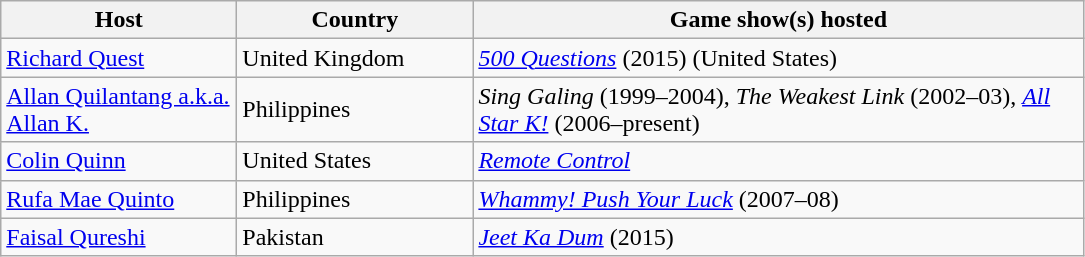<table class="wikitable sortable">
<tr ">
<th style="width:150px;">Host</th>
<th style="width:150px;">Country</th>
<th style="width:400px;">Game show(s) hosted</th>
</tr>
<tr>
<td><a href='#'>Richard Quest</a></td>
<td>United Kingdom</td>
<td><em><a href='#'>500 Questions</a></em> (2015) (United States)</td>
</tr>
<tr>
<td><a href='#'>Allan Quilantang a.k.a. Allan K.</a></td>
<td>Philippines</td>
<td><em>Sing Galing</em> (1999–2004), <em>The Weakest Link</em> (2002–03), <em><a href='#'>All Star K!</a></em> (2006–present)</td>
</tr>
<tr>
<td><a href='#'>Colin Quinn</a></td>
<td>United States</td>
<td><em><a href='#'>Remote Control</a></em></td>
</tr>
<tr>
<td><a href='#'>Rufa Mae Quinto</a></td>
<td>Philippines</td>
<td><em><a href='#'>Whammy! Push Your Luck</a></em> (2007–08)</td>
</tr>
<tr>
<td><a href='#'>Faisal Qureshi</a></td>
<td>Pakistan</td>
<td><em><a href='#'>Jeet Ka Dum</a></em> (2015)</td>
</tr>
</table>
